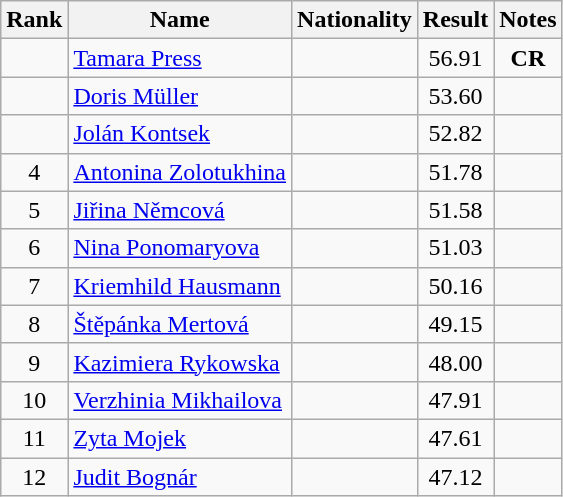<table class="wikitable sortable" style="text-align:center">
<tr>
<th>Rank</th>
<th>Name</th>
<th>Nationality</th>
<th>Result</th>
<th>Notes</th>
</tr>
<tr>
<td></td>
<td align=left><a href='#'>Tamara Press</a></td>
<td align=left></td>
<td>56.91</td>
<td><strong>CR</strong></td>
</tr>
<tr>
<td></td>
<td align=left><a href='#'>Doris Müller</a></td>
<td align=left></td>
<td>53.60</td>
<td></td>
</tr>
<tr>
<td></td>
<td align=left><a href='#'>Jolán Kontsek</a></td>
<td align=left></td>
<td>52.82</td>
<td></td>
</tr>
<tr>
<td>4</td>
<td align=left><a href='#'>Antonina Zolotukhina</a></td>
<td align=left></td>
<td>51.78</td>
<td></td>
</tr>
<tr>
<td>5</td>
<td align=left><a href='#'>Jiřina Němcová</a></td>
<td align=left></td>
<td>51.58</td>
<td></td>
</tr>
<tr>
<td>6</td>
<td align=left><a href='#'>Nina Ponomaryova</a></td>
<td align=left></td>
<td>51.03</td>
<td></td>
</tr>
<tr>
<td>7</td>
<td align=left><a href='#'>Kriemhild Hausmann</a></td>
<td align=left></td>
<td>50.16</td>
<td></td>
</tr>
<tr>
<td>8</td>
<td align=left><a href='#'>Štěpánka Mertová</a></td>
<td align=left></td>
<td>49.15</td>
<td></td>
</tr>
<tr>
<td>9</td>
<td align=left><a href='#'>Kazimiera Rykowska</a></td>
<td align=left></td>
<td>48.00</td>
<td></td>
</tr>
<tr>
<td>10</td>
<td align=left><a href='#'>Verzhinia Mikhailova</a></td>
<td align=left></td>
<td>47.91</td>
<td></td>
</tr>
<tr>
<td>11</td>
<td align=left><a href='#'>Zyta Mojek</a></td>
<td align=left></td>
<td>47.61</td>
<td></td>
</tr>
<tr>
<td>12</td>
<td align=left><a href='#'>Judit Bognár</a></td>
<td align=left></td>
<td>47.12</td>
<td></td>
</tr>
</table>
